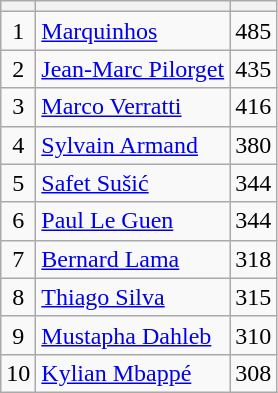<table class="wikitable plainrowheaders sortable" style="text-align:center">
<tr>
<th></th>
<th></th>
<th></th>
</tr>
<tr>
<td>1</td>
<td align="left"> <a href='#'>Marquinhos</a></td>
<td>485</td>
</tr>
<tr>
<td>2</td>
<td align="left"> <a href='#'>Jean-Marc Pilorget</a></td>
<td>435</td>
</tr>
<tr>
<td>3</td>
<td align="left"> <a href='#'>Marco Verratti</a></td>
<td>416</td>
</tr>
<tr>
<td>4</td>
<td align="left"> <a href='#'>Sylvain Armand</a></td>
<td>380</td>
</tr>
<tr>
<td>5</td>
<td align="left"> <a href='#'>Safet Sušić</a></td>
<td>344</td>
</tr>
<tr>
<td>6</td>
<td align="left"> <a href='#'>Paul Le Guen</a></td>
<td>344</td>
</tr>
<tr>
<td>7</td>
<td align="left"> <a href='#'>Bernard Lama</a></td>
<td>318</td>
</tr>
<tr>
<td>8</td>
<td align="left"> <a href='#'>Thiago Silva</a></td>
<td>315</td>
</tr>
<tr>
<td>9</td>
<td align="left"> <a href='#'>Mustapha Dahleb</a></td>
<td>310</td>
</tr>
<tr>
<td>10</td>
<td align="left"> <a href='#'>Kylian Mbappé</a></td>
<td>308</td>
</tr>
</table>
